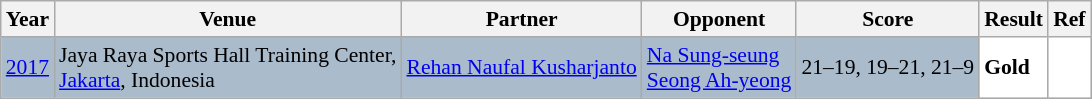<table class="sortable wikitable" style="font-size: 90%;">
<tr>
<th>Year</th>
<th>Venue</th>
<th>Partner</th>
<th>Opponent</th>
<th>Score</th>
<th>Result</th>
<th>Ref</th>
</tr>
<tr style="background:#AABBCC">
<td align="center"><a href='#'>2017</a></td>
<td align="left">Jaya Raya Sports Hall Training Center,<br><a href='#'>Jakarta</a>, Indonesia</td>
<td align="left"> <a href='#'>Rehan Naufal Kusharjanto</a></td>
<td align="left"> <a href='#'>Na Sung-seung</a><br> <a href='#'>Seong Ah-yeong</a></td>
<td align="left">21–19, 19–21, 21–9</td>
<td style="text-align:left; background:white"> <strong>Gold</strong></td>
<td style="text-align:center; background:white"></td>
</tr>
</table>
